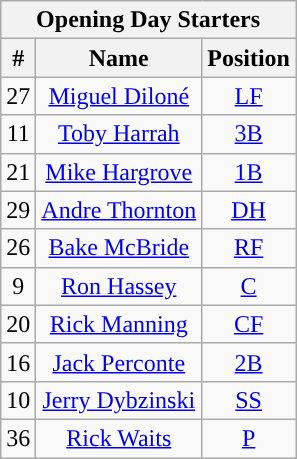<table class="wikitable" style="text-align:center">
<tr>
<th colspan="3">Opening Day Starters</th>
</tr>
<tr>
<th>#</th>
<th>Name</th>
<th>Position</th>
</tr>
<tr>
<td>27</td>
<td><a href='#'>Miguel Diloné</a></td>
<td><a href='#'>LF</a></td>
</tr>
<tr>
<td>11</td>
<td><a href='#'>Toby Harrah</a></td>
<td><a href='#'>3B</a></td>
</tr>
<tr>
<td>21</td>
<td><a href='#'>Mike Hargrove</a></td>
<td><a href='#'>1B</a></td>
</tr>
<tr>
<td>29</td>
<td><a href='#'>Andre Thornton</a></td>
<td><a href='#'>DH</a></td>
</tr>
<tr>
<td>26</td>
<td><a href='#'>Bake McBride</a></td>
<td><a href='#'>RF</a></td>
</tr>
<tr>
<td>9</td>
<td><a href='#'>Ron Hassey</a></td>
<td><a href='#'>C</a></td>
</tr>
<tr>
<td>20</td>
<td><a href='#'>Rick Manning</a></td>
<td><a href='#'>CF</a></td>
</tr>
<tr>
<td>16</td>
<td><a href='#'>Jack Perconte</a></td>
<td><a href='#'>2B</a></td>
</tr>
<tr>
<td>10</td>
<td><a href='#'>Jerry Dybzinski</a></td>
<td><a href='#'>SS</a></td>
</tr>
<tr>
<td>36</td>
<td><a href='#'>Rick Waits</a></td>
<td><a href='#'>P</a></td>
</tr>
</table>
